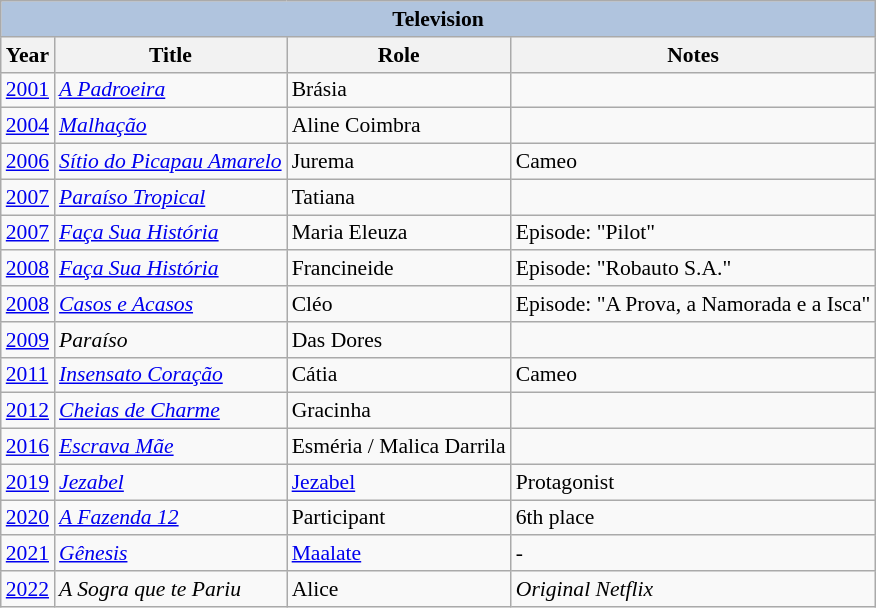<table class="wikitable" style="font-size: 90%;">
<tr>
<th colspan="4" style="background: LightSteelBlue;">Television</th>
</tr>
<tr>
<th>Year</th>
<th>Title</th>
<th>Role</th>
<th>Notes</th>
</tr>
<tr>
<td><a href='#'>2001</a></td>
<td><em><a href='#'>A Padroeira</a></em></td>
<td>Brásia</td>
<td></td>
</tr>
<tr>
<td><a href='#'>2004</a></td>
<td><em><a href='#'>Malhação</a></em></td>
<td>Aline Coimbra</td>
<td></td>
</tr>
<tr>
<td><a href='#'>2006</a></td>
<td><em><a href='#'>Sítio do Picapau Amarelo</a></em></td>
<td>Jurema</td>
<td>Cameo</td>
</tr>
<tr>
<td><a href='#'>2007</a></td>
<td><em><a href='#'>Paraíso Tropical</a></em></td>
<td>Tatiana</td>
<td></td>
</tr>
<tr>
<td><a href='#'>2007</a></td>
<td><em><a href='#'>Faça Sua História</a></em></td>
<td>Maria Eleuza</td>
<td>Episode: "Pilot"</td>
</tr>
<tr>
<td><a href='#'>2008</a></td>
<td><em><a href='#'>Faça Sua História</a></em></td>
<td>Francineide</td>
<td>Episode: "Robauto S.A."</td>
</tr>
<tr>
<td><a href='#'>2008</a></td>
<td><em><a href='#'>Casos e Acasos</a></em></td>
<td>Cléo</td>
<td>Episode: "A Prova, a Namorada e a Isca"</td>
</tr>
<tr>
<td><a href='#'>2009</a></td>
<td><em>Paraíso</em></td>
<td>Das Dores</td>
<td></td>
</tr>
<tr>
<td><a href='#'>2011</a></td>
<td><em><a href='#'>Insensato Coração</a></em></td>
<td>Cátia</td>
<td>Cameo</td>
</tr>
<tr>
<td><a href='#'>2012</a></td>
<td><em><a href='#'>Cheias de Charme</a></em></td>
<td>Gracinha</td>
<td></td>
</tr>
<tr>
<td><a href='#'>2016</a></td>
<td><em><a href='#'>Escrava Mãe</a></em></td>
<td>Esméria / Malica Darrila</td>
<td></td>
</tr>
<tr>
<td><a href='#'>2019</a></td>
<td><em><a href='#'>Jezabel</a></em></td>
<td><a href='#'>Jezabel</a></td>
<td>Protagonist</td>
</tr>
<tr>
<td><a href='#'>2020</a></td>
<td><em><a href='#'>A Fazenda 12</a></em></td>
<td>Participant</td>
<td>6th place</td>
</tr>
<tr>
<td><a href='#'>2021</a></td>
<td><em><a href='#'>Gênesis</a></em></td>
<td><a href='#'>Maalate</a></td>
<td>-</td>
</tr>
<tr>
<td><a href='#'>2022</a></td>
<td><em>A Sogra que te Pariu </em></td>
<td>Alice</td>
<td><em>Original Netflix</em></td>
</tr>
</table>
